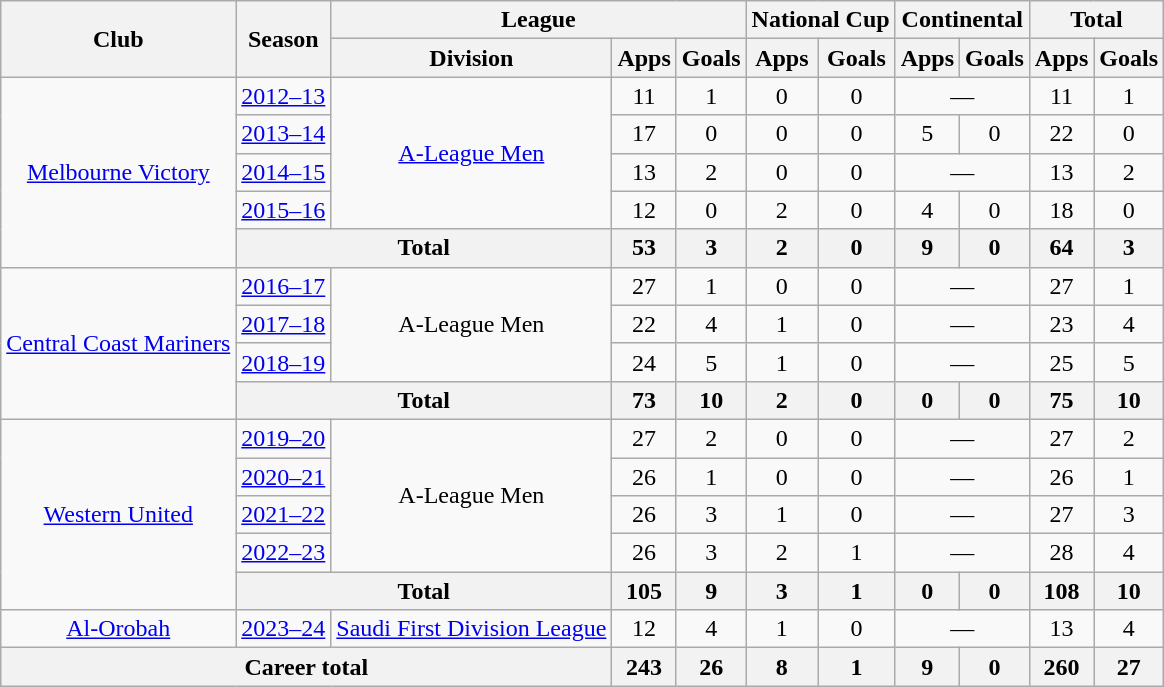<table class="wikitable", style="text-align:center">
<tr>
<th rowspan="2">Club</th>
<th rowspan="2">Season</th>
<th colspan="3">League</th>
<th colspan="2">National Cup</th>
<th colspan="2">Continental</th>
<th colspan="2">Total</th>
</tr>
<tr>
<th>Division</th>
<th>Apps</th>
<th>Goals</th>
<th>Apps</th>
<th>Goals</th>
<th>Apps</th>
<th>Goals</th>
<th>Apps</th>
<th>Goals</th>
</tr>
<tr>
<td rowspan="5"><a href='#'>Melbourne Victory</a></td>
<td><a href='#'>2012–13</a></td>
<td rowspan="4"><a href='#'>A-League Men</a></td>
<td>11</td>
<td>1</td>
<td>0</td>
<td>0</td>
<td colspan="2">—</td>
<td>11</td>
<td>1</td>
</tr>
<tr>
<td><a href='#'>2013–14</a></td>
<td>17</td>
<td>0</td>
<td>0</td>
<td>0</td>
<td>5</td>
<td>0</td>
<td>22</td>
<td>0</td>
</tr>
<tr>
<td><a href='#'>2014–15</a></td>
<td>13</td>
<td>2</td>
<td>0</td>
<td>0</td>
<td colspan="2">—</td>
<td>13</td>
<td>2</td>
</tr>
<tr>
<td><a href='#'>2015–16</a></td>
<td>12</td>
<td>0</td>
<td>2</td>
<td>0</td>
<td>4</td>
<td>0</td>
<td>18</td>
<td>0</td>
</tr>
<tr>
<th colspan="2">Total</th>
<th>53</th>
<th>3</th>
<th>2</th>
<th>0</th>
<th>9</th>
<th>0</th>
<th>64</th>
<th>3</th>
</tr>
<tr>
<td rowspan="4"><a href='#'>Central Coast Mariners</a></td>
<td><a href='#'>2016–17</a></td>
<td rowspan="3">A-League Men</td>
<td>27</td>
<td>1</td>
<td>0</td>
<td>0</td>
<td colspan="2">—</td>
<td>27</td>
<td>1</td>
</tr>
<tr>
<td><a href='#'>2017–18</a></td>
<td>22</td>
<td>4</td>
<td>1</td>
<td>0</td>
<td colspan="2">—</td>
<td>23</td>
<td>4</td>
</tr>
<tr>
<td><a href='#'>2018–19</a></td>
<td>24</td>
<td>5</td>
<td>1</td>
<td>0</td>
<td colspan="2">—</td>
<td>25</td>
<td>5</td>
</tr>
<tr>
<th colspan="2">Total</th>
<th>73</th>
<th>10</th>
<th>2</th>
<th>0</th>
<th>0</th>
<th>0</th>
<th>75</th>
<th>10</th>
</tr>
<tr>
<td rowspan="5"><a href='#'>Western United</a></td>
<td><a href='#'>2019–20</a></td>
<td rowspan="4">A-League Men</td>
<td>27</td>
<td>2</td>
<td>0</td>
<td>0</td>
<td colspan="2">—</td>
<td>27</td>
<td>2</td>
</tr>
<tr>
<td><a href='#'>2020–21</a></td>
<td>26</td>
<td>1</td>
<td>0</td>
<td>0</td>
<td colspan="2">—</td>
<td>26</td>
<td>1</td>
</tr>
<tr>
<td><a href='#'>2021–22</a></td>
<td>26</td>
<td>3</td>
<td>1</td>
<td>0</td>
<td colspan="2">—</td>
<td>27</td>
<td>3</td>
</tr>
<tr>
<td><a href='#'>2022–23</a></td>
<td>26</td>
<td>3</td>
<td>2</td>
<td>1</td>
<td colspan="2">—</td>
<td>28</td>
<td>4</td>
</tr>
<tr>
<th colspan="2">Total</th>
<th>105</th>
<th>9</th>
<th>3</th>
<th>1</th>
<th>0</th>
<th>0</th>
<th>108</th>
<th>10</th>
</tr>
<tr>
<td><a href='#'>Al-Orobah</a></td>
<td><a href='#'>2023–24</a></td>
<td><a href='#'>Saudi First Division League</a></td>
<td>12</td>
<td>4</td>
<td>1</td>
<td>0</td>
<td colspan="2">—</td>
<td>13</td>
<td>4</td>
</tr>
<tr>
<th colspan="3">Career total</th>
<th>243</th>
<th>26</th>
<th>8</th>
<th>1</th>
<th>9</th>
<th>0</th>
<th>260</th>
<th>27</th>
</tr>
</table>
